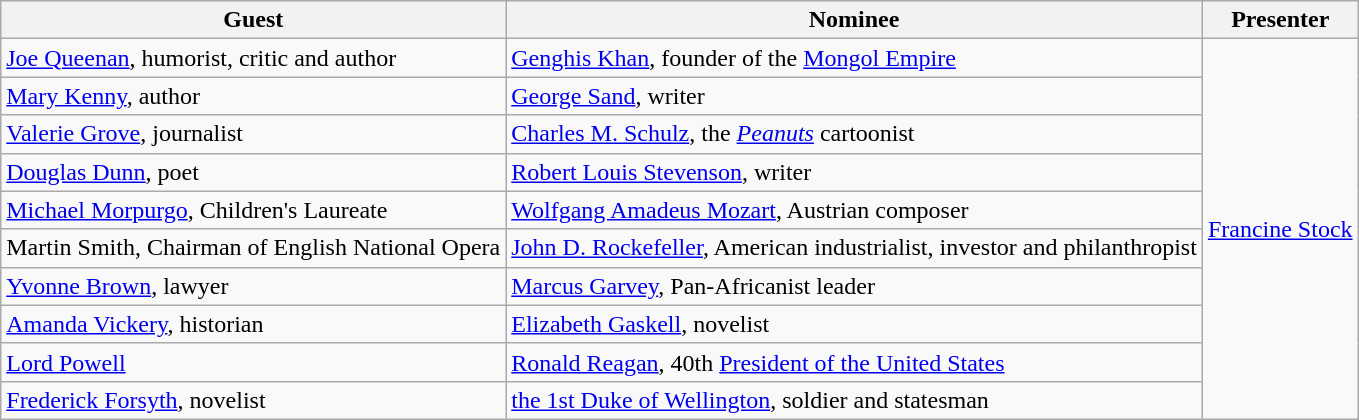<table class="wikitable">
<tr>
<th>Guest</th>
<th>Nominee</th>
<th>Presenter</th>
</tr>
<tr>
<td><a href='#'>Joe Queenan</a>, humorist, critic and author</td>
<td><a href='#'>Genghis Khan</a>, founder of the <a href='#'>Mongol Empire</a></td>
<td rowspan="10"><a href='#'>Francine Stock</a></td>
</tr>
<tr>
<td><a href='#'>Mary Kenny</a>, author</td>
<td><a href='#'>George Sand</a>, writer</td>
</tr>
<tr>
<td><a href='#'>Valerie Grove</a>, journalist</td>
<td><a href='#'>Charles M. Schulz</a>, the <em><a href='#'>Peanuts</a></em> cartoonist</td>
</tr>
<tr>
<td><a href='#'>Douglas Dunn</a>, poet</td>
<td><a href='#'>Robert Louis Stevenson</a>, writer</td>
</tr>
<tr>
<td><a href='#'>Michael Morpurgo</a>, Children's Laureate</td>
<td><a href='#'>Wolfgang Amadeus Mozart</a>, Austrian composer</td>
</tr>
<tr>
<td>Martin Smith, Chairman of English National Opera</td>
<td><a href='#'>John D. Rockefeller</a>, American industrialist, investor and philanthropist</td>
</tr>
<tr>
<td><a href='#'>Yvonne Brown</a>, lawyer</td>
<td><a href='#'>Marcus Garvey</a>, Pan-Africanist leader</td>
</tr>
<tr>
<td><a href='#'>Amanda Vickery</a>, historian</td>
<td><a href='#'>Elizabeth Gaskell</a>, novelist</td>
</tr>
<tr>
<td><a href='#'>Lord Powell</a></td>
<td><a href='#'>Ronald Reagan</a>, 40th <a href='#'>President of the United States</a></td>
</tr>
<tr>
<td><a href='#'>Frederick Forsyth</a>, novelist</td>
<td><a href='#'>the 1st Duke of Wellington</a>, soldier and statesman</td>
</tr>
</table>
